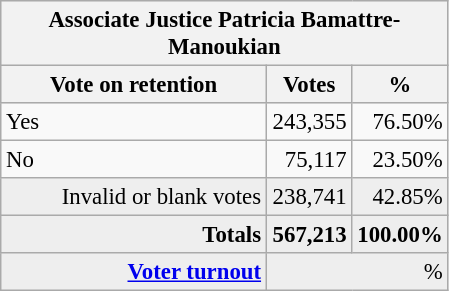<table class="wikitable" style="font-size: 95%;">
<tr style="background-color:#E9E9E9">
<th colspan=7>Associate Justice Patricia Bamattre-Manoukian</th>
</tr>
<tr style="background-color:#E9E9E9">
<th style="width: 170px">Vote on retention</th>
<th style="width: 50px">Votes</th>
<th style="width: 40px">%</th>
</tr>
<tr>
<td>Yes</td>
<td align="right">243,355</td>
<td align="right">76.50%</td>
</tr>
<tr>
<td>No</td>
<td align="right">75,117</td>
<td align="right">23.50%</td>
</tr>
<tr bgcolor="#EEEEEE">
<td align="right">Invalid or blank votes</td>
<td align="right">238,741</td>
<td align="right">42.85%</td>
</tr>
<tr bgcolor="#EEEEEE">
<td align="right"><strong>Totals</strong></td>
<td align="right"><strong>567,213</strong></td>
<td align="right"><strong>100.00%</strong></td>
</tr>
<tr bgcolor="#EEEEEE">
<td align="right"><strong><a href='#'>Voter turnout</a></strong></td>
<td colspan="2" align="right">%</td>
</tr>
</table>
